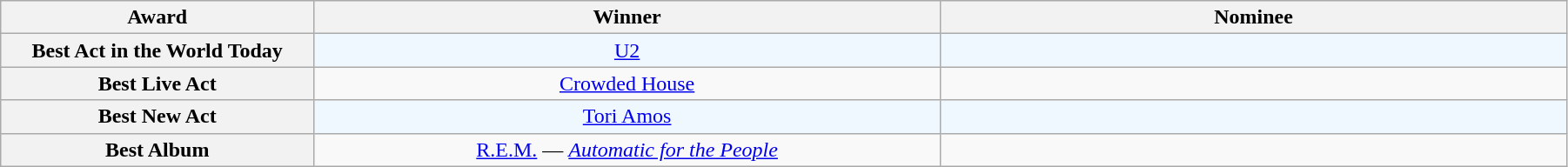<table class="wikitable" rowspan=2 style="text-align: center; width:95%;">
<tr>
<th scope="col" style="width:10%;">Award</th>
<th scope="col" style="width:20%;">Winner</th>
<th scope="col" style="width:20%;">Nominee</th>
</tr>
<tr>
<th scope="row" style="text-align:center">Best Act in the World Today</th>
<td style="background:#F0F8FF"><a href='#'>U2</a></td>
<td style="background:#F0F8FF; font-size: 85%;"></td>
</tr>
<tr>
<th scope="row" style="text-align:center">Best Live Act</th>
<td><a href='#'>Crowded House</a></td>
<td style="font-size: 85%;"></td>
</tr>
<tr>
<th scope="row" style="text-align:center">Best New Act</th>
<td style="background:#F0F8FF"><a href='#'>Tori Amos</a></td>
<td style="background:#F0F8FF; font-size: 85%;"></td>
</tr>
<tr>
<th scope="row" style="text-align:center">Best Album</th>
<td><a href='#'>R.E.M.</a> — <em><a href='#'>Automatic for the People</a></em></td>
<td style="font-size: 85%;"></td>
</tr>
</table>
